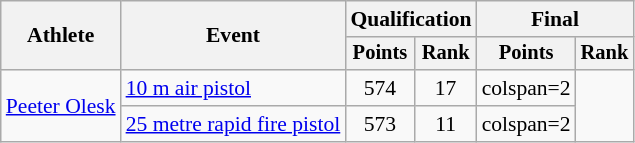<table class="wikitable" style="font-size:90%">
<tr>
<th rowspan="2">Athlete</th>
<th rowspan="2">Event</th>
<th colspan=2>Qualification</th>
<th colspan=2>Final</th>
</tr>
<tr style="font-size:95%">
<th>Points</th>
<th>Rank</th>
<th>Points</th>
<th>Rank</th>
</tr>
<tr align=center>
<td align=left rowspan=2><a href='#'>Peeter Olesk</a></td>
<td align=left><a href='#'>10 m air pistol</a></td>
<td>574</td>
<td>17</td>
<td>colspan=2 </td>
</tr>
<tr align=center>
<td align=left><a href='#'>25 metre rapid fire pistol</a></td>
<td>573</td>
<td>11</td>
<td>colspan=2 </td>
</tr>
</table>
